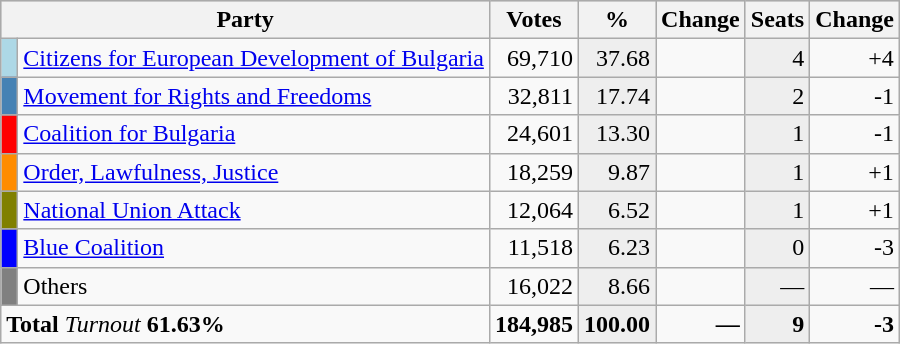<table class="wikitable" border="1">
<tr style="background-color:#C9C9C9">
<th align=left colspan=2 valign=top>Party</th>
<th align=right>Votes</th>
<th align=right>%</th>
<th align=right>Change</th>
<th align=right>Seats</th>
<th align=right>Change</th>
</tr>
<tr>
<td bgcolor="lightblue"> </td>
<td align=left><a href='#'>Citizens for European Development of Bulgaria</a></td>
<td align=right>69,710</td>
<td align=right style="background-color:#EEEEEE">37.68</td>
<td align=right></td>
<td align=right style="background-color:#EEEEEE">4</td>
<td align=right>+4</td>
</tr>
<tr>
<td bgcolor="#4682B4"> </td>
<td align=left><a href='#'>Movement for Rights and Freedoms</a></td>
<td align=right>32,811</td>
<td align=right style="background-color:#EEEEEE">17.74</td>
<td align=right></td>
<td align=right style="background-color:#EEEEEE">2</td>
<td align=right>-1</td>
</tr>
<tr>
<td bgcolor="red"> </td>
<td align=left><a href='#'>Coalition for Bulgaria</a></td>
<td align=right>24,601</td>
<td align=right style="background-color:#EEEEEE">13.30</td>
<td align=right></td>
<td align=right style="background-color:#EEEEEE">1</td>
<td align=right>-1</td>
</tr>
<tr>
<td bgcolor="darkorange"> </td>
<td align=left><a href='#'>Order, Lawfulness, Justice</a></td>
<td align=right>18,259</td>
<td align=right style="background-color:#EEEEEE">9.87</td>
<td align=right></td>
<td align=right style="background-color:#EEEEEE">1</td>
<td align=right>+1</td>
</tr>
<tr>
<td bgcolor="#808000"> </td>
<td align=left><a href='#'>National Union Attack</a></td>
<td align=right>12,064</td>
<td align=right style="background-color:#EEEEEE">6.52</td>
<td align=right></td>
<td align=right style="background-color:#EEEEEE">1</td>
<td align=right>+1</td>
</tr>
<tr>
<td bgcolor="blue"> </td>
<td align=left><a href='#'>Blue Coalition</a></td>
<td align=right>11,518</td>
<td align=right style="background-color:#EEEEEE">6.23</td>
<td align=right></td>
<td align=right style="background-color:#EEEEEE">0</td>
<td align=right>-3</td>
</tr>
<tr>
<td bgcolor="grey"> </td>
<td align=left>Others</td>
<td align=right>16,022</td>
<td align=right style="background-color:#EEEEEE">8.66</td>
<td align=right></td>
<td align=right style="background-color:#EEEEEE">—</td>
<td align=right>—</td>
</tr>
<tr>
<td align=left colspan=2><strong>Total</strong>      <em> Turnout</em> <strong>61.63%</strong></td>
<td align=left><strong>184,985</strong></td>
<td align=right style="background-color:#EEEEEE"><strong>100.00</strong></td>
<td align=right><strong>—</strong></td>
<td align=right style="background-color:#EEEEEE"><strong>9</strong></td>
<td align=right><strong>-3</strong></td>
</tr>
</table>
